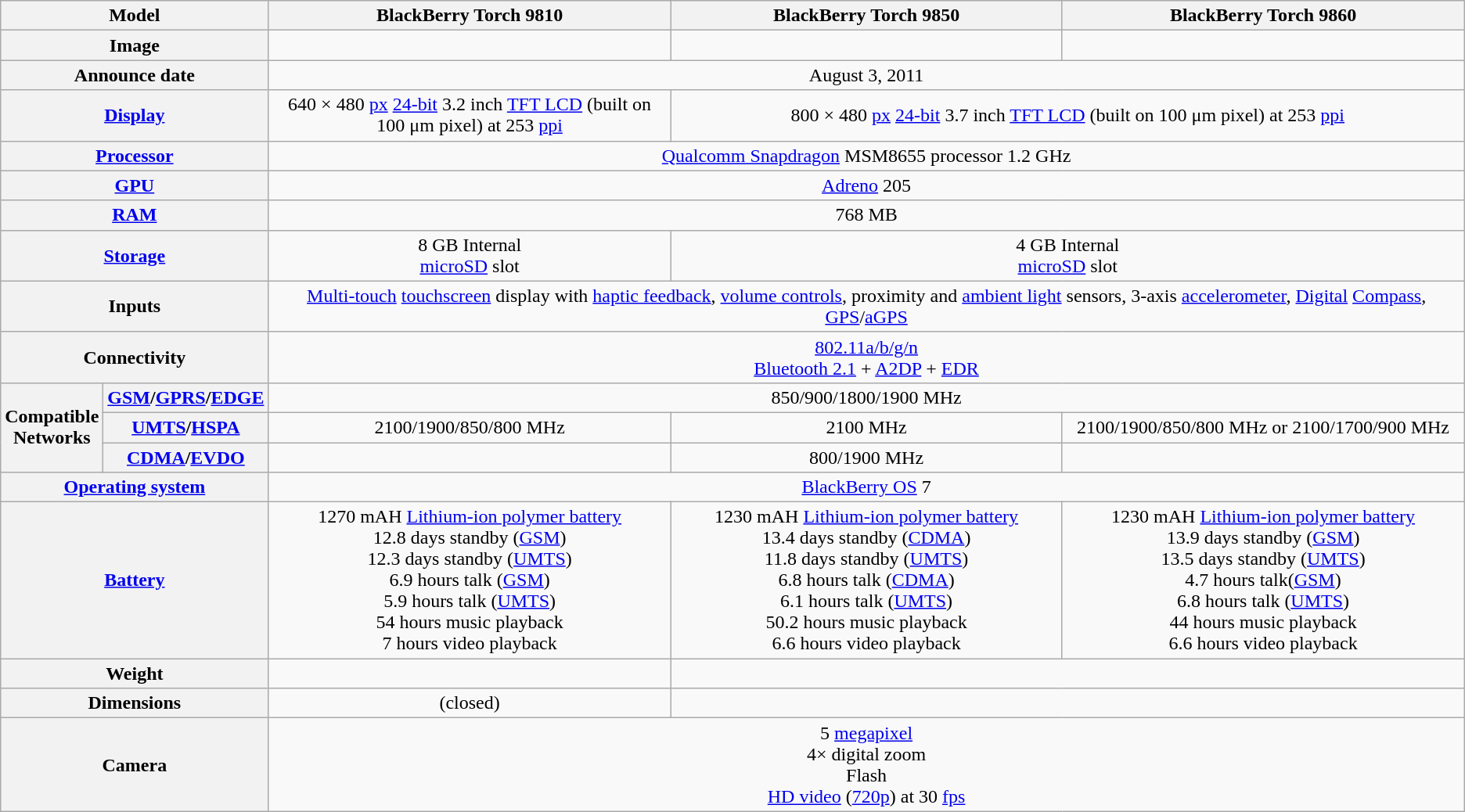<table class="wikitable" style="text-align: center;">
<tr>
<th colspan=2>Model</th>
<th style="width:30%;">BlackBerry Torch 9810</th>
<th style="width:30%;">BlackBerry Torch 9850</th>
<th style="width:30%;">BlackBerry Torch 9860</th>
</tr>
<tr>
<th colspan=2>Image</th>
<td></td>
<td></td>
<td></td>
</tr>
<tr>
<th colspan=2>Announce date</th>
<td colspan=3>August 3, 2011</td>
</tr>
<tr>
<th colspan=2><a href='#'>Display</a></th>
<td>640 × 480 <a href='#'>px</a> <a href='#'>24-bit</a> 3.2 inch <a href='#'>TFT LCD</a> (built on 100 μm pixel) at 253 <a href='#'>ppi</a></td>
<td colspan=2>800 × 480 <a href='#'>px</a> <a href='#'>24-bit</a> 3.7 inch <a href='#'>TFT LCD</a> (built on 100 μm pixel) at 253 <a href='#'>ppi</a></td>
</tr>
<tr>
<th colspan=2><a href='#'>Processor</a></th>
<td colspan=3><a href='#'>Qualcomm Snapdragon</a> MSM8655 processor 1.2 GHz</td>
</tr>
<tr>
<th colspan=2><a href='#'>GPU</a></th>
<td colspan=3><a href='#'>Adreno</a> 205</td>
</tr>
<tr>
<th colspan=2><a href='#'>RAM</a></th>
<td colspan=3>768 MB</td>
</tr>
<tr>
<th colspan=2><a href='#'>Storage</a></th>
<td>8 GB Internal<br><a href='#'>microSD</a> slot</td>
<td colspan=2>4 GB Internal<br><a href='#'>microSD</a> slot</td>
</tr>
<tr>
<th colspan=2>Inputs</th>
<td colspan=3><a href='#'>Multi-touch</a> <a href='#'>touchscreen</a> display with <a href='#'>haptic feedback</a>, <a href='#'>volume controls</a>, proximity and <a href='#'>ambient light</a> sensors, 3-axis <a href='#'>accelerometer</a>, <a href='#'>Digital</a> <a href='#'>Compass</a>, <a href='#'>GPS</a>/<a href='#'>aGPS</a></td>
</tr>
<tr>
<th colspan=2>Connectivity</th>
<td colspan=3><a href='#'>802.11a/b/g/n</a><br><a href='#'>Bluetooth 2.1</a> + <a href='#'>A2DP</a> + <a href='#'>EDR</a></td>
</tr>
<tr>
<th Rowspan=3>Compatible Networks</th>
<th><a href='#'>GSM</a>/<a href='#'>GPRS</a>/<a href='#'>EDGE</a></th>
<td colspan=3>850/900/1800/1900 MHz</td>
</tr>
<tr>
<th><a href='#'>UMTS</a>/<a href='#'>HSPA</a></th>
<td>2100/1900/850/800 MHz</td>
<td>2100 MHz</td>
<td>2100/1900/850/800 MHz or 2100/1700/900 MHz</td>
</tr>
<tr>
<th><a href='#'>CDMA</a>/<a href='#'>EVDO</a></th>
<td></td>
<td>800/1900 MHz</td>
<td></td>
</tr>
<tr>
<th colspan=2><a href='#'>Operating system</a></th>
<td colspan=4><a href='#'>BlackBerry OS</a> 7</td>
</tr>
<tr>
<th colspan=2><a href='#'>Battery</a></th>
<td>1270 mAH <a href='#'>Lithium-ion polymer battery</a><br>12.8 days standby (<a href='#'>GSM</a>)<br>12.3 days standby (<a href='#'>UMTS</a>)<br>6.9 hours talk (<a href='#'>GSM</a>)<br>5.9 hours talk (<a href='#'>UMTS</a>)<br> 54 hours music playback<br> 7 hours video playback</td>
<td>1230 mAH <a href='#'>Lithium-ion polymer battery</a><br>13.4 days standby (<a href='#'>CDMA</a>)<br>11.8 days standby (<a href='#'>UMTS</a>)<br>6.8 hours talk (<a href='#'>CDMA</a>)<br>6.1 hours talk (<a href='#'>UMTS</a>)<br> 50.2 hours music playback<br> 6.6 hours video playback</td>
<td>1230 mAH <a href='#'>Lithium-ion polymer battery</a><br>13.9 days standby (<a href='#'>GSM</a>)<br>13.5 days standby (<a href='#'>UMTS</a>)<br>4.7 hours talk(<a href='#'>GSM</a>)<br>6.8 hours talk (<a href='#'>UMTS</a>)<br>44 hours music playback<br>6.6 hours video playback</td>
</tr>
<tr>
<th colspan=2>Weight</th>
<td></td>
<td colspan=2></td>
</tr>
<tr>
<th colspan=2>Dimensions</th>
<td> (closed)</td>
<td colspan=2></td>
</tr>
<tr>
<th colspan=2>Camera</th>
<td colspan=3>5 <a href='#'>megapixel</a><br>4× digital zoom<br>Flash<br><a href='#'>HD video</a> (<a href='#'>720p</a>) at 30 <a href='#'>fps</a></td>
</tr>
</table>
